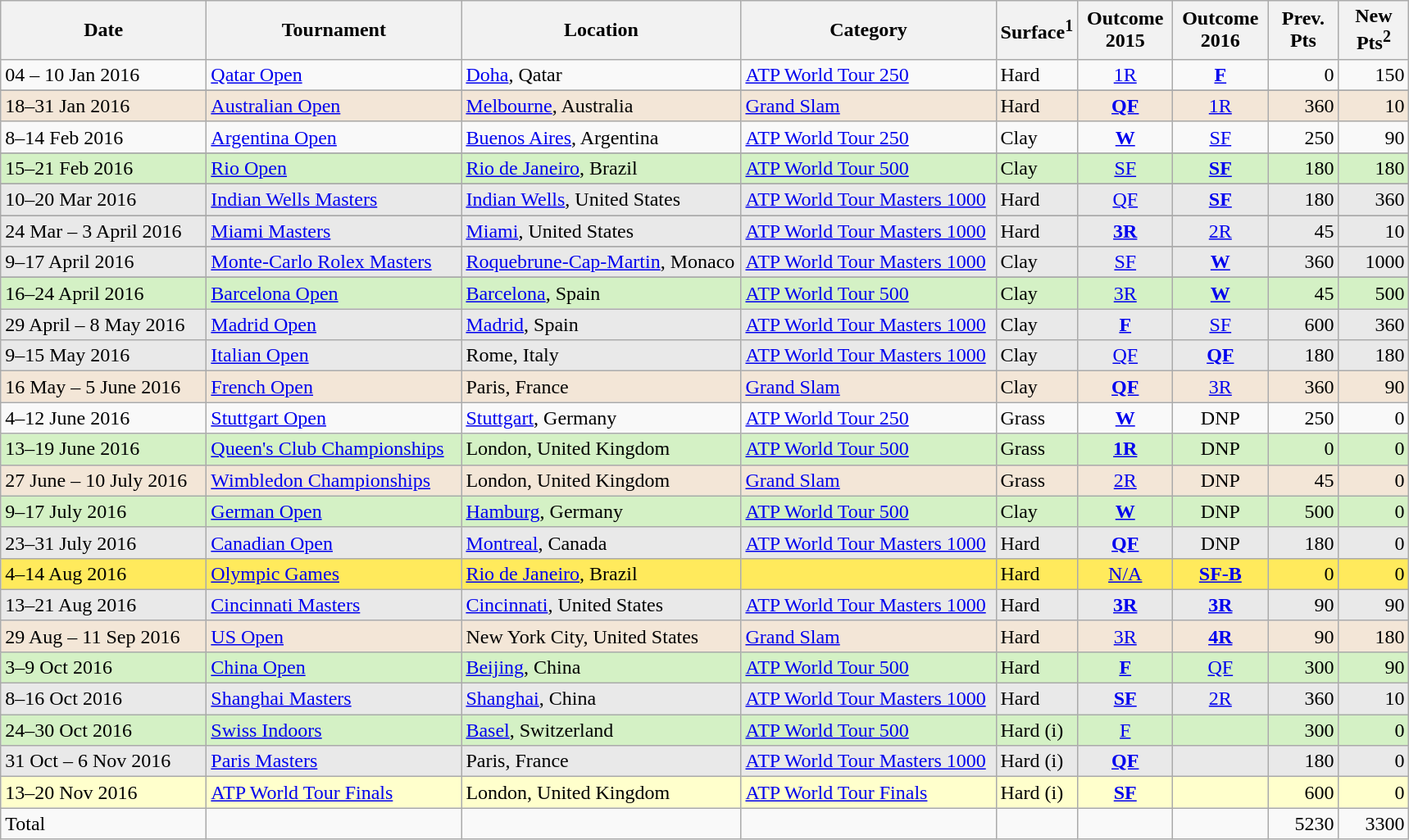<table class="wikitable" style="font-size: 100%">
<tr>
<th width=160>Date</th>
<th width=200>Tournament</th>
<th width=220>Location</th>
<th width=200>Category</th>
<th width=50>Surface<sup>1</sup></th>
<th width=70>Outcome 2015</th>
<th width=70>Outcome 2016</th>
<th width=50>Prev. Pts</th>
<th width=50>New Pts<sup>2</sup></th>
</tr>
<tr>
<td>04 – 10 Jan 2016</td>
<td><a href='#'>Qatar Open</a></td>
<td><a href='#'>Doha</a>, Qatar</td>
<td><a href='#'>ATP World Tour 250</a></td>
<td>Hard</td>
<td align="center"><a href='#'>1R</a></td>
<td align="center"><a href='#'><strong>F</strong></a></td>
<td align="right">0</td>
<td align="right">150</td>
</tr>
<tr>
</tr>
<tr style="background:#F3E6D7;">
<td>18–31 Jan 2016</td>
<td><a href='#'>Australian Open</a></td>
<td><a href='#'>Melbourne</a>, Australia</td>
<td><a href='#'>Grand Slam</a></td>
<td>Hard</td>
<td align="center"><a href='#'><strong>QF</strong></a></td>
<td align="center"><a href='#'>1R</a></td>
<td align="right">360</td>
<td align="right">10</td>
</tr>
<tr>
<td>8–14 Feb 2016</td>
<td><a href='#'>Argentina Open</a></td>
<td><a href='#'>Buenos Aires</a>, Argentina</td>
<td><a href='#'>ATP World Tour 250</a></td>
<td>Clay</td>
<td align="center"><a href='#'><strong>W</strong></a></td>
<td align="center"><a href='#'>SF</a></td>
<td align="right">250</td>
<td align="right">90</td>
</tr>
<tr>
</tr>
<tr style="background:#D4F1C5;">
<td>15–21 Feb 2016</td>
<td><a href='#'>Rio Open</a></td>
<td><a href='#'>Rio de Janeiro</a>, Brazil</td>
<td><a href='#'>ATP World Tour 500</a></td>
<td>Clay</td>
<td align="center"><a href='#'>SF</a></td>
<td align="center"><a href='#'><strong>SF</strong></a></td>
<td align="right">180</td>
<td align="right">180</td>
</tr>
<tr>
</tr>
<tr style="background:#E9E9E9;">
<td>10–20 Mar 2016</td>
<td><a href='#'>Indian Wells Masters</a></td>
<td><a href='#'>Indian Wells</a>, United States</td>
<td><a href='#'>ATP World Tour Masters 1000</a></td>
<td>Hard</td>
<td align="center"><a href='#'>QF</a></td>
<td align="center"><a href='#'><strong>SF</strong></a></td>
<td align="right">180</td>
<td align="right">360</td>
</tr>
<tr>
</tr>
<tr style="background:#E9E9E9;">
<td>24 Mar – 3 April 2016</td>
<td><a href='#'>Miami Masters</a></td>
<td><a href='#'>Miami</a>, United States</td>
<td><a href='#'>ATP World Tour Masters 1000</a></td>
<td>Hard</td>
<td align="center"><a href='#'><strong>3R</strong></a></td>
<td align="center"><a href='#'>2R</a></td>
<td align="right">45</td>
<td align="right">10</td>
</tr>
<tr>
</tr>
<tr style="background:#E9E9E9;">
<td>9–17 April 2016</td>
<td><a href='#'>Monte-Carlo Rolex Masters</a></td>
<td><a href='#'>Roquebrune-Cap-Martin</a>, Monaco</td>
<td><a href='#'>ATP World Tour Masters 1000</a></td>
<td>Clay</td>
<td align="center"><a href='#'>SF</a></td>
<td align="center"><a href='#'><strong>W</strong></a></td>
<td align="right">360</td>
<td align="right">1000</td>
</tr>
<tr>
</tr>
<tr style="background:#D4F1C5;">
<td>16–24 April 2016</td>
<td><a href='#'>Barcelona Open</a></td>
<td><a href='#'>Barcelona</a>, Spain</td>
<td><a href='#'>ATP World Tour 500</a></td>
<td>Clay</td>
<td align="center"><a href='#'>3R</a></td>
<td align="center"><a href='#'><strong>W</strong></a></td>
<td align="right">45</td>
<td align="right">500</td>
</tr>
<tr style="background:#E9E9E9;">
<td>29 April – 8 May 2016</td>
<td><a href='#'>Madrid Open</a></td>
<td><a href='#'>Madrid</a>, Spain</td>
<td><a href='#'>ATP World Tour Masters 1000</a></td>
<td>Clay</td>
<td align="center"><a href='#'><strong>F</strong></a></td>
<td align="center"><a href='#'>SF</a></td>
<td align="right">600</td>
<td align="right">360</td>
</tr>
<tr style="background:#E9E9E9;">
<td>9–15 May 2016</td>
<td><a href='#'>Italian Open</a></td>
<td>Rome, Italy</td>
<td><a href='#'>ATP World Tour Masters 1000</a></td>
<td>Clay</td>
<td align="center"><a href='#'>QF</a></td>
<td align="center"><a href='#'><strong>QF</strong></a></td>
<td align="right">180</td>
<td align="right">180</td>
</tr>
<tr style="background:#F3E6D7;">
<td>16 May – 5 June 2016</td>
<td><a href='#'>French Open</a></td>
<td>Paris, France</td>
<td><a href='#'>Grand Slam</a></td>
<td>Clay</td>
<td align="center"><strong><a href='#'>QF</a></strong></td>
<td align="center"><a href='#'>3R</a></td>
<td align="right">360</td>
<td align="right">90</td>
</tr>
<tr>
<td>4–12 June 2016</td>
<td><a href='#'>Stuttgart Open</a></td>
<td><a href='#'>Stuttgart</a>, Germany</td>
<td><a href='#'>ATP World Tour 250</a></td>
<td>Grass</td>
<td align="center"><a href='#'><strong>W</strong></a></td>
<td align="center">DNP</td>
<td align="right">250</td>
<td align="right">0</td>
</tr>
<tr style="background:#D4F1C5;">
<td>13–19 June 2016</td>
<td><a href='#'>Queen's Club Championships</a></td>
<td>London, United Kingdom</td>
<td><a href='#'>ATP World Tour 500</a></td>
<td>Grass</td>
<td align="center"><a href='#'><strong>1R</strong></a></td>
<td align="center">DNP</td>
<td align="right">0</td>
<td align="right">0</td>
</tr>
<tr style="background:#F3E6D7;">
<td>27 June – 10 July 2016</td>
<td><a href='#'>Wimbledon Championships</a></td>
<td>London, United Kingdom</td>
<td><a href='#'>Grand Slam</a></td>
<td>Grass</td>
<td align="center"><a href='#'>2R</a></td>
<td align="center">DNP</td>
<td align="right">45</td>
<td align="right">0</td>
</tr>
<tr style="background:#D4F1C5;">
<td>9–17 July 2016</td>
<td><a href='#'>German Open</a></td>
<td><a href='#'>Hamburg</a>, Germany</td>
<td><a href='#'>ATP World Tour 500</a></td>
<td>Clay</td>
<td align="center"><a href='#'><strong>W</strong></a></td>
<td align="center">DNP</td>
<td align="right">500</td>
<td align="right">0</td>
</tr>
<tr style="background:#E9E9E9;">
<td>23–31 July 2016</td>
<td><a href='#'>Canadian Open</a></td>
<td><a href='#'>Montreal</a>, Canada</td>
<td><a href='#'>ATP World Tour Masters 1000</a></td>
<td>Hard</td>
<td align="center"><a href='#'><strong>QF</strong></a></td>
<td align="center">DNP</td>
<td align="right">180</td>
<td align="right">0</td>
</tr>
<tr style="background:#FFEA5C;">
<td>4–14 Aug 2016</td>
<td><a href='#'>Olympic Games</a></td>
<td><a href='#'>Rio de Janeiro</a>, Brazil</td>
<td></td>
<td>Hard</td>
<td align="center"><a href='#'>N/A</a></td>
<td align="center"><a href='#'><strong>SF-B</strong></a></td>
<td align="right">0</td>
<td align="right">0</td>
</tr>
<tr style="background:#E9E9E9;">
<td>13–21 Aug 2016</td>
<td><a href='#'>Cincinnati Masters</a></td>
<td><a href='#'>Cincinnati</a>, United States</td>
<td><a href='#'>ATP World Tour Masters 1000</a></td>
<td>Hard</td>
<td align="center"><a href='#'><strong>3R</strong></a></td>
<td align="center"><a href='#'><strong>3R</strong></a></td>
<td align="right">90</td>
<td align="right">90</td>
</tr>
<tr style="background:#F3E6D7;">
<td>29 Aug – 11 Sep 2016</td>
<td><a href='#'>US Open</a></td>
<td>New York City, United States</td>
<td><a href='#'>Grand Slam</a></td>
<td>Hard</td>
<td align="center"><a href='#'>3R</a></td>
<td align="center"><a href='#'><strong>4R</strong></a></td>
<td align="right">90</td>
<td align="right">180</td>
</tr>
<tr style="background:#D4F1C5;">
<td>3–9 Oct 2016</td>
<td><a href='#'>China Open</a></td>
<td><a href='#'>Beijing</a>, China</td>
<td><a href='#'>ATP World Tour 500</a></td>
<td>Hard</td>
<td align="center"><strong><a href='#'>F</a></strong></td>
<td align="center"><a href='#'>QF</a></td>
<td align="right">300</td>
<td align="right">90</td>
</tr>
<tr style="background:#E9E9E9;">
<td>8–16 Oct 2016</td>
<td><a href='#'>Shanghai Masters</a></td>
<td><a href='#'>Shanghai</a>, China</td>
<td><a href='#'>ATP World Tour Masters 1000</a></td>
<td>Hard</td>
<td align="center"><a href='#'><strong>SF</strong></a></td>
<td align="center"><a href='#'>2R</a></td>
<td align="right">360</td>
<td align="right">10</td>
</tr>
<tr style="background:#D4F1C5;">
<td>24–30 Oct 2016</td>
<td><a href='#'>Swiss Indoors</a></td>
<td><a href='#'>Basel</a>, Switzerland</td>
<td><a href='#'>ATP World Tour 500</a></td>
<td>Hard (i)</td>
<td align="center"><a href='#'>F</a></td>
<td align="center"><a href='#'><strong> </strong></a></td>
<td align="right">300</td>
<td align="right">0</td>
</tr>
<tr style="background:#E9E9E9;">
<td>31 Oct – 6 Nov 2016</td>
<td><a href='#'>Paris Masters</a></td>
<td>Paris, France</td>
<td><a href='#'>ATP World Tour Masters 1000</a></td>
<td>Hard (i)</td>
<td align="center"><a href='#'><strong>QF</strong></a></td>
<td align="center"><a href='#'><strong> </strong></a></td>
<td align="right">180</td>
<td align="right">0</td>
</tr>
<tr style="background:#FFFFCC;">
<td>13–20 Nov 2016</td>
<td><a href='#'>ATP World Tour Finals</a></td>
<td>London, United Kingdom</td>
<td><a href='#'>ATP World Tour Finals</a></td>
<td>Hard (i)</td>
<td align="center"><a href='#'><strong>SF</strong></a></td>
<td align="center"><a href='#'><strong> </strong></a></td>
<td align="right">600</td>
<td align="right">0</td>
</tr>
<tr>
<td>Total</td>
<td></td>
<td></td>
<td></td>
<td></td>
<td></td>
<td></td>
<td align="right">5230</td>
<td align="right">3300</td>
</tr>
</table>
